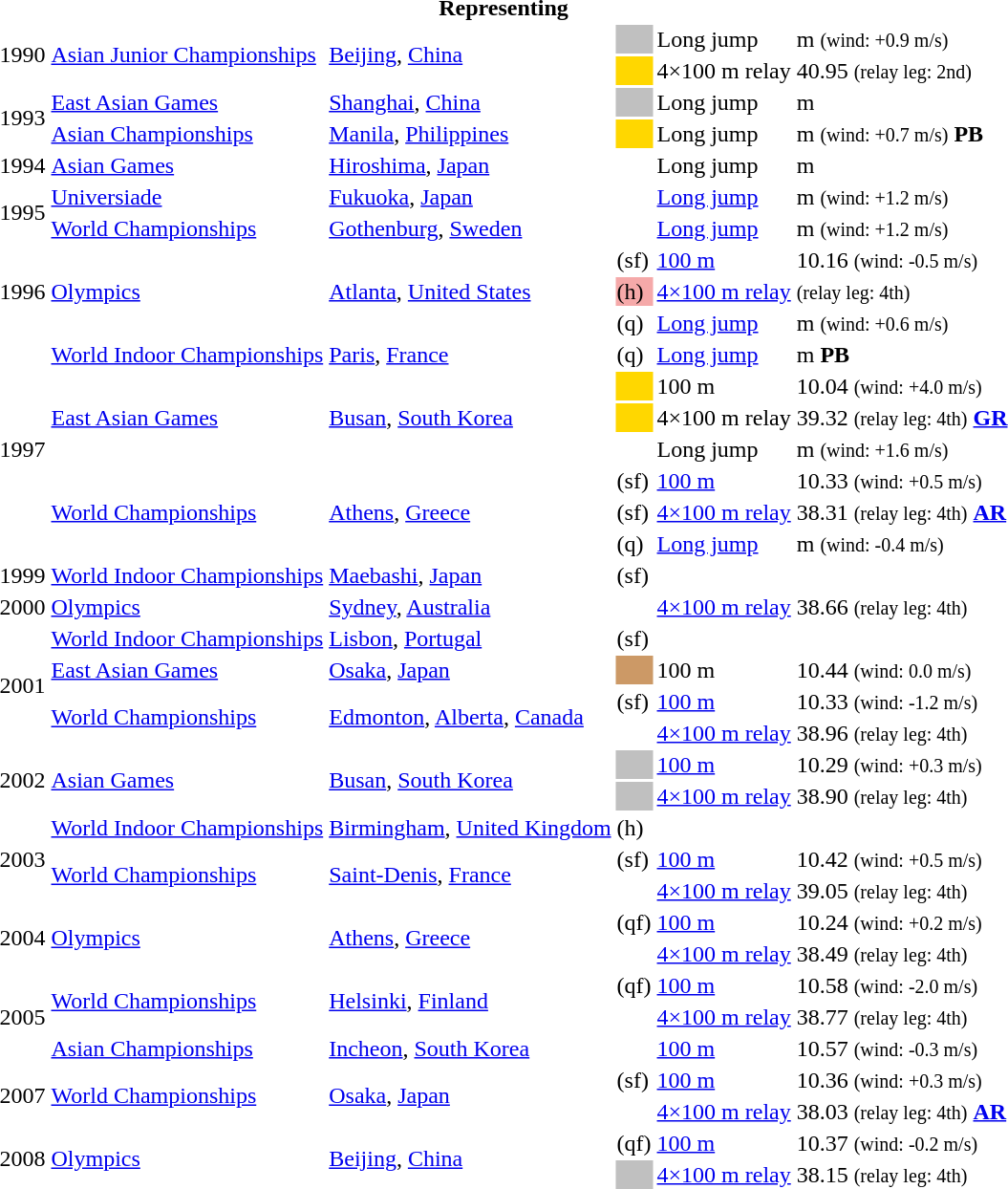<table>
<tr>
<th colspan="6">Representing </th>
</tr>
<tr>
<td rowspan=2>1990</td>
<td rowspan=2><a href='#'>Asian Junior Championships</a></td>
<td rowspan=2><a href='#'>Beijing</a>, <a href='#'>China</a></td>
<td bgcolor=silver></td>
<td>Long jump</td>
<td> m <small>(wind: +0.9 m/s)</small></td>
</tr>
<tr>
<td bgcolor=gold></td>
<td>4×100 m relay</td>
<td>40.95 <small>(relay leg: 2nd)</small></td>
</tr>
<tr>
<td rowspan=2>1993</td>
<td><a href='#'>East Asian Games</a></td>
<td><a href='#'>Shanghai</a>, <a href='#'>China</a></td>
<td bgcolor="silver"></td>
<td>Long jump</td>
<td> m</td>
</tr>
<tr>
<td><a href='#'>Asian Championships</a></td>
<td><a href='#'>Manila</a>, <a href='#'>Philippines</a></td>
<td bgcolor=gold></td>
<td>Long jump</td>
<td> m <small>(wind: +0.7 m/s)</small> <strong>PB</strong></td>
</tr>
<tr>
<td>1994</td>
<td><a href='#'>Asian Games</a></td>
<td><a href='#'>Hiroshima</a>, <a href='#'>Japan</a></td>
<td></td>
<td>Long jump</td>
<td> m</td>
</tr>
<tr>
<td rowspan=2>1995</td>
<td><a href='#'>Universiade</a></td>
<td><a href='#'>Fukuoka</a>, <a href='#'>Japan</a></td>
<td></td>
<td><a href='#'>Long jump</a></td>
<td> m <small>(wind: +1.2 m/s)</small></td>
</tr>
<tr>
<td><a href='#'>World Championships</a></td>
<td><a href='#'>Gothenburg</a>, <a href='#'>Sweden</a></td>
<td></td>
<td><a href='#'>Long jump</a></td>
<td> m <small>(wind: +1.2 m/s)</small></td>
</tr>
<tr>
<td rowspan=3>1996</td>
<td rowspan=3><a href='#'>Olympics</a></td>
<td rowspan=3><a href='#'>Atlanta</a>, <a href='#'>United States</a></td>
<td> (sf)</td>
<td><a href='#'>100 m</a></td>
<td>10.16 <small>(wind: -0.5 m/s)</small></td>
</tr>
<tr>
<td style="background:#F5A9A9;"> (h)</td>
<td><a href='#'>4×100 m relay</a></td>
<td> <small>(relay leg: 4th)</small></td>
</tr>
<tr>
<td> (q)</td>
<td><a href='#'>Long jump</a></td>
<td> m <small>(wind: +0.6 m/s)</small></td>
</tr>
<tr>
<td rowspan=7>1997</td>
<td><a href='#'>World Indoor Championships</a></td>
<td><a href='#'>Paris</a>, <a href='#'>France</a></td>
<td> (q)</td>
<td><a href='#'>Long jump</a></td>
<td> m <strong>PB</strong></td>
</tr>
<tr>
<td rowspan=3><a href='#'>East Asian Games</a></td>
<td rowspan=3><a href='#'>Busan</a>, <a href='#'>South Korea</a></td>
<td bgcolor="gold"></td>
<td>100 m</td>
<td>10.04 <small>(wind: +4.0 m/s)</small></td>
</tr>
<tr>
<td bgcolor="gold"></td>
<td>4×100 m relay</td>
<td>39.32 <small>(relay leg: 4th)</small> <strong><a href='#'>GR</a></strong></td>
</tr>
<tr>
<td></td>
<td>Long jump</td>
<td> m <small>(wind: +1.6 m/s)</small></td>
</tr>
<tr>
<td rowspan=3><a href='#'>World Championships</a></td>
<td rowspan=3><a href='#'>Athens</a>, <a href='#'>Greece</a></td>
<td> (sf)</td>
<td><a href='#'>100 m</a></td>
<td>10.33 <small>(wind: +0.5 m/s)</small></td>
</tr>
<tr>
<td> (sf)</td>
<td><a href='#'>4×100 m relay</a></td>
<td>38.31 <small>(relay leg: 4th)</small> <strong><a href='#'>AR</a></strong></td>
</tr>
<tr>
<td> (q)</td>
<td><a href='#'>Long jump</a></td>
<td> m <small>(wind: -0.4 m/s)</small></td>
</tr>
<tr>
<td>1999</td>
<td><a href='#'>World Indoor Championships</a></td>
<td><a href='#'>Maebashi</a>, <a href='#'>Japan</a></td>
<td> (sf)</td>
<td><a href='#'></a></td>
<td></td>
</tr>
<tr>
<td>2000</td>
<td><a href='#'>Olympics</a></td>
<td><a href='#'>Sydney</a>, <a href='#'>Australia</a></td>
<td></td>
<td><a href='#'>4×100 m relay</a></td>
<td>38.66 <small>(relay leg: 4th)</small></td>
</tr>
<tr>
<td rowspan=4>2001</td>
<td><a href='#'>World Indoor Championships</a></td>
<td><a href='#'>Lisbon</a>, <a href='#'>Portugal</a></td>
<td> (sf)</td>
<td><a href='#'></a></td>
<td></td>
</tr>
<tr>
<td><a href='#'>East Asian Games</a></td>
<td><a href='#'>Osaka</a>, <a href='#'>Japan</a></td>
<td bgcolor=cc9966></td>
<td>100 m</td>
<td>10.44 <small>(wind: 0.0 m/s)</small></td>
</tr>
<tr>
<td rowspan=2><a href='#'>World Championships</a></td>
<td rowspan=2><a href='#'>Edmonton</a>, <a href='#'>Alberta</a>, <a href='#'>Canada</a></td>
<td> (sf)</td>
<td><a href='#'>100 m</a></td>
<td>10.33 <small>(wind: -1.2 m/s)</small></td>
</tr>
<tr>
<td></td>
<td><a href='#'>4×100 m relay</a></td>
<td>38.96 <small>(relay leg: 4th)</small></td>
</tr>
<tr>
<td rowspan=2>2002</td>
<td rowspan=2><a href='#'>Asian Games</a></td>
<td rowspan=2><a href='#'>Busan</a>, <a href='#'>South Korea</a></td>
<td bgcolor="silver"></td>
<td><a href='#'>100 m</a></td>
<td>10.29 <small>(wind: +0.3 m/s)</small></td>
</tr>
<tr>
<td bgcolor=silver></td>
<td><a href='#'>4×100 m relay</a></td>
<td>38.90 <small>(relay leg: 4th)</small></td>
</tr>
<tr>
<td rowspan=3>2003</td>
<td><a href='#'>World Indoor Championships</a></td>
<td><a href='#'>Birmingham</a>, <a href='#'>United Kingdom</a></td>
<td> (h)</td>
<td><a href='#'></a></td>
<td></td>
</tr>
<tr>
<td rowspan=2><a href='#'>World Championships</a></td>
<td rowspan=2><a href='#'>Saint-Denis</a>, <a href='#'>France</a></td>
<td> (sf)</td>
<td><a href='#'>100 m</a></td>
<td>10.42 <small>(wind: +0.5 m/s)</small></td>
</tr>
<tr>
<td></td>
<td><a href='#'>4×100 m relay</a></td>
<td>39.05 <small>(relay leg: 4th)</small></td>
</tr>
<tr>
<td rowspan=2>2004</td>
<td rowspan=2><a href='#'>Olympics</a></td>
<td rowspan=2><a href='#'>Athens</a>, <a href='#'>Greece</a></td>
<td> (qf)</td>
<td><a href='#'>100 m</a></td>
<td>10.24 <small>(wind: +0.2 m/s)</small></td>
</tr>
<tr>
<td></td>
<td><a href='#'>4×100 m relay</a></td>
<td>38.49 <small>(relay leg: 4th)</small></td>
</tr>
<tr>
<td rowspan=3>2005</td>
<td rowspan=2><a href='#'>World Championships</a></td>
<td rowspan=2><a href='#'>Helsinki</a>, <a href='#'>Finland</a></td>
<td> (qf)</td>
<td><a href='#'>100 m</a></td>
<td>10.58 <small>(wind: -2.0 m/s)</small></td>
</tr>
<tr>
<td></td>
<td><a href='#'>4×100 m relay</a></td>
<td>38.77 <small>(relay leg: 4th)</small></td>
</tr>
<tr>
<td><a href='#'>Asian Championships</a></td>
<td><a href='#'>Incheon</a>, <a href='#'>South Korea</a></td>
<td></td>
<td><a href='#'>100 m</a></td>
<td>10.57 <small>(wind: -0.3 m/s)</small></td>
</tr>
<tr>
<td rowspan=2>2007</td>
<td rowspan=2><a href='#'>World Championships</a></td>
<td rowspan=2><a href='#'>Osaka</a>, <a href='#'>Japan</a></td>
<td> (sf)</td>
<td><a href='#'>100 m</a></td>
<td>10.36 <small>(wind: +0.3 m/s)</small></td>
</tr>
<tr>
<td></td>
<td><a href='#'>4×100 m relay</a></td>
<td>38.03 <small>(relay leg: 4th)</small> <strong><a href='#'>AR</a></strong></td>
</tr>
<tr>
<td rowspan=2>2008</td>
<td rowspan=2><a href='#'>Olympics</a></td>
<td rowspan=2><a href='#'>Beijing</a>, <a href='#'>China</a></td>
<td> (qf)</td>
<td><a href='#'>100 m</a></td>
<td>10.37 <small>(wind: -0.2 m/s)</small></td>
</tr>
<tr>
<td bgcolor=silver></td>
<td><a href='#'>4×100 m relay</a></td>
<td>38.15 <small>(relay leg: 4th)</small></td>
</tr>
<tr>
</tr>
</table>
